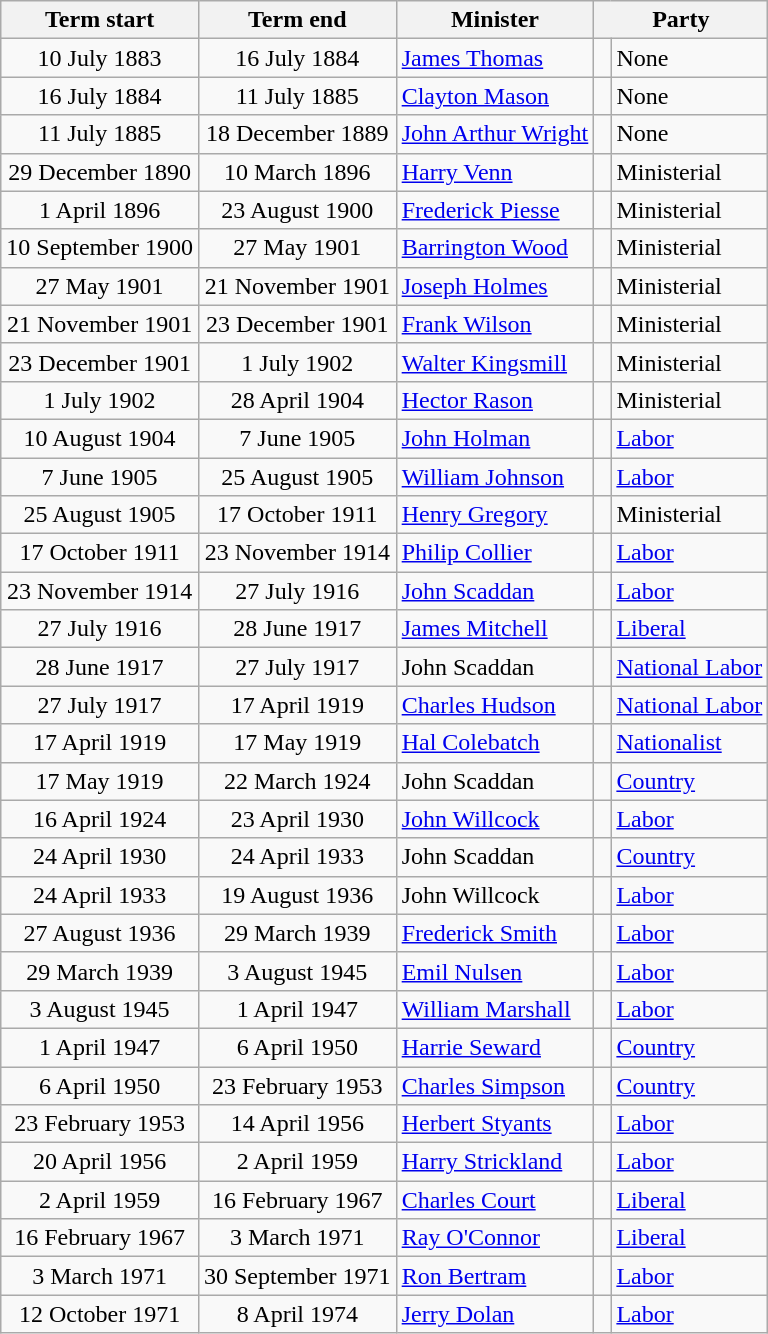<table class="wikitable">
<tr>
<th>Term start</th>
<th>Term end</th>
<th>Minister</th>
<th colspan="2">Party</th>
</tr>
<tr>
<td align=center>10 July 1883</td>
<td align=center>16 July 1884</td>
<td><a href='#'>James Thomas</a></td>
<td> </td>
<td>None</td>
</tr>
<tr>
<td align=center>16 July 1884</td>
<td align=center>11 July 1885</td>
<td><a href='#'>Clayton Mason</a> </td>
<td> </td>
<td>None</td>
</tr>
<tr>
<td align=center>11 July 1885</td>
<td align=center>18 December 1889</td>
<td><a href='#'>John Arthur Wright</a></td>
<td> </td>
<td>None</td>
</tr>
<tr>
<td align=center>29 December 1890</td>
<td align=center>10 March 1896</td>
<td><a href='#'>Harry Venn</a></td>
<td> </td>
<td>Ministerial</td>
</tr>
<tr>
<td align=center>1 April 1896</td>
<td align=center>23 August 1900</td>
<td><a href='#'>Frederick Piesse</a></td>
<td> </td>
<td>Ministerial</td>
</tr>
<tr>
<td align=center>10 September 1900</td>
<td align=center>27 May 1901</td>
<td><a href='#'>Barrington Wood</a></td>
<td> </td>
<td>Ministerial</td>
</tr>
<tr>
<td align=center>27 May 1901</td>
<td align=center>21 November 1901</td>
<td><a href='#'>Joseph Holmes</a></td>
<td> </td>
<td>Ministerial</td>
</tr>
<tr>
<td align=center>21 November 1901</td>
<td align=center>23 December 1901</td>
<td><a href='#'>Frank Wilson</a></td>
<td> </td>
<td>Ministerial</td>
</tr>
<tr>
<td align=center>23 December 1901</td>
<td align=center>1 July 1902</td>
<td><a href='#'>Walter Kingsmill</a></td>
<td> </td>
<td>Ministerial</td>
</tr>
<tr>
<td align=center>1 July 1902</td>
<td align=center>28 April 1904</td>
<td><a href='#'>Hector Rason</a></td>
<td> </td>
<td>Ministerial</td>
</tr>
<tr>
<td align=center>10 August 1904</td>
<td align=center>7 June 1905</td>
<td><a href='#'>John Holman</a></td>
<td> </td>
<td><a href='#'>Labor</a></td>
</tr>
<tr>
<td align=center>7 June 1905</td>
<td align=center>25 August 1905</td>
<td><a href='#'>William Johnson</a></td>
<td> </td>
<td><a href='#'>Labor</a></td>
</tr>
<tr>
<td align=center>25 August 1905</td>
<td align=center>17 October 1911</td>
<td><a href='#'>Henry Gregory</a></td>
<td> </td>
<td>Ministerial</td>
</tr>
<tr>
<td align=center>17 October 1911</td>
<td align=center>23 November 1914</td>
<td><a href='#'>Philip Collier</a></td>
<td> </td>
<td><a href='#'>Labor</a></td>
</tr>
<tr>
<td align=center>23 November 1914</td>
<td align=center>27 July 1916</td>
<td><a href='#'>John Scaddan</a></td>
<td> </td>
<td><a href='#'>Labor</a></td>
</tr>
<tr>
<td align=center>27 July 1916</td>
<td align=center>28 June 1917</td>
<td><a href='#'>James Mitchell</a></td>
<td> </td>
<td><a href='#'>Liberal</a></td>
</tr>
<tr>
<td align=center>28 June 1917</td>
<td align=center>27 July 1917</td>
<td>John Scaddan </td>
<td> </td>
<td><a href='#'>National Labor</a></td>
</tr>
<tr>
<td align=center>27 July 1917</td>
<td align=center>17 April 1919</td>
<td><a href='#'>Charles Hudson</a></td>
<td> </td>
<td><a href='#'>National Labor</a></td>
</tr>
<tr>
<td align=center>17 April 1919</td>
<td align=center>17 May 1919</td>
<td><a href='#'>Hal Colebatch</a></td>
<td> </td>
<td><a href='#'>Nationalist</a></td>
</tr>
<tr>
<td align=center>17 May 1919</td>
<td align=center>22 March 1924</td>
<td>John Scaddan </td>
<td> </td>
<td><a href='#'>Country</a></td>
</tr>
<tr>
<td align=center>16 April 1924</td>
<td align=center>23 April 1930</td>
<td><a href='#'>John Willcock</a></td>
<td> </td>
<td><a href='#'>Labor</a></td>
</tr>
<tr>
<td align=center>24 April 1930</td>
<td align=center>24 April 1933</td>
<td>John Scaddan </td>
<td> </td>
<td><a href='#'>Country</a></td>
</tr>
<tr>
<td align=center>24 April 1933</td>
<td align=center>19 August 1936</td>
<td>John Willcock </td>
<td> </td>
<td><a href='#'>Labor</a></td>
</tr>
<tr>
<td align=center>27 August 1936</td>
<td align=center>29 March 1939</td>
<td><a href='#'>Frederick Smith</a></td>
<td> </td>
<td><a href='#'>Labor</a></td>
</tr>
<tr>
<td align=center>29 March 1939</td>
<td align=center>3 August 1945</td>
<td><a href='#'>Emil Nulsen</a></td>
<td> </td>
<td><a href='#'>Labor</a></td>
</tr>
<tr>
<td align=center>3 August 1945</td>
<td align=center>1 April 1947</td>
<td><a href='#'>William Marshall</a></td>
<td> </td>
<td><a href='#'>Labor</a></td>
</tr>
<tr>
<td align=center>1 April 1947</td>
<td align=center>6 April 1950</td>
<td><a href='#'>Harrie Seward</a></td>
<td> </td>
<td><a href='#'>Country</a></td>
</tr>
<tr>
<td align=center>6 April 1950</td>
<td align=center>23 February 1953</td>
<td><a href='#'>Charles Simpson</a></td>
<td> </td>
<td><a href='#'>Country</a></td>
</tr>
<tr>
<td align=center>23 February 1953</td>
<td align=center>14 April 1956</td>
<td><a href='#'>Herbert Styants</a></td>
<td> </td>
<td><a href='#'>Labor</a></td>
</tr>
<tr>
<td align=center>20 April 1956</td>
<td align=center>2 April 1959</td>
<td><a href='#'>Harry Strickland</a></td>
<td> </td>
<td><a href='#'>Labor</a></td>
</tr>
<tr>
<td align=center>2 April 1959</td>
<td align=center>16 February 1967</td>
<td><a href='#'>Charles Court</a></td>
<td> </td>
<td><a href='#'>Liberal</a></td>
</tr>
<tr>
<td align=center>16 February 1967</td>
<td align=center>3 March 1971</td>
<td><a href='#'>Ray O'Connor</a></td>
<td> </td>
<td><a href='#'>Liberal</a></td>
</tr>
<tr>
<td align=center>3 March 1971</td>
<td align=center>30 September 1971</td>
<td><a href='#'>Ron Bertram</a></td>
<td> </td>
<td><a href='#'>Labor</a></td>
</tr>
<tr>
<td align=center>12 October 1971</td>
<td align=center>8 April 1974</td>
<td><a href='#'>Jerry Dolan</a></td>
<td> </td>
<td><a href='#'>Labor</a></td>
</tr>
</table>
